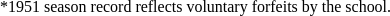<table cellspacing="0" style="width:800px; background:;">
<tr>
<td style="font-size: 8pt; padding: 4pt; line-height:1.25em"><span> *1951 season record reflects voluntary forfeits by the school.</span></td>
</tr>
</table>
